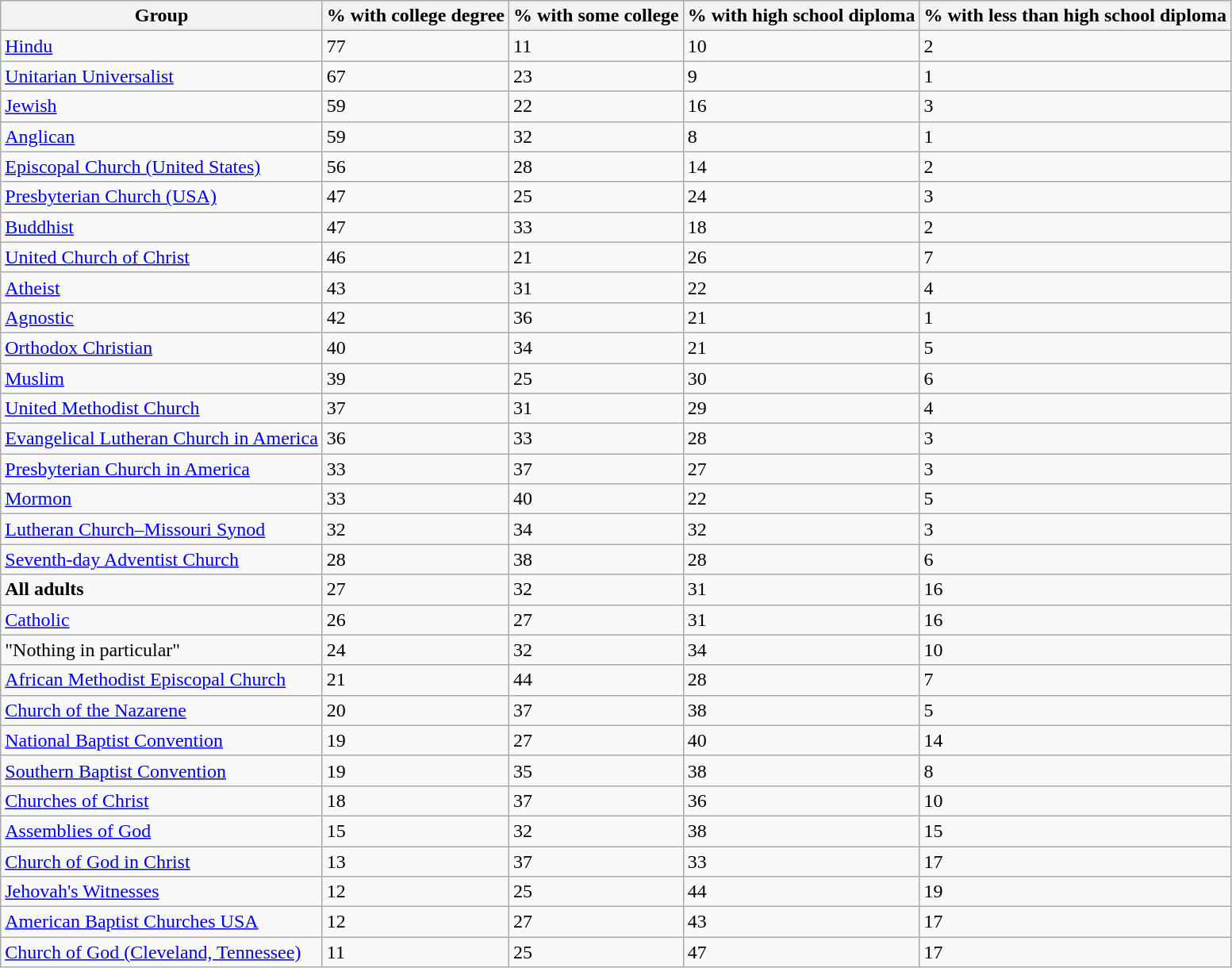<table class="sortable wikitable">
<tr>
<th>Group</th>
<th>% with college degree</th>
<th>% with some college</th>
<th>% with high school diploma</th>
<th>% with less than high school diploma</th>
</tr>
<tr>
<td><a href='#'>Hindu</a></td>
<td>77</td>
<td>11</td>
<td>10</td>
<td>2</td>
</tr>
<tr>
<td><a href='#'>Unitarian Universalist</a></td>
<td>67</td>
<td>23</td>
<td>9</td>
<td>1</td>
</tr>
<tr>
<td><a href='#'>Jewish</a></td>
<td>59</td>
<td>22</td>
<td>16</td>
<td>3</td>
</tr>
<tr>
<td><a href='#'>Anglican</a></td>
<td>59</td>
<td>32</td>
<td>8</td>
<td>1</td>
</tr>
<tr>
<td><a href='#'>Episcopal Church (United States)</a></td>
<td>56</td>
<td>28</td>
<td>14</td>
<td>2</td>
</tr>
<tr>
<td><a href='#'>Presbyterian Church (USA)</a></td>
<td>47</td>
<td>25</td>
<td>24</td>
<td>3</td>
</tr>
<tr>
<td><a href='#'>Buddhist</a></td>
<td>47</td>
<td>33</td>
<td>18</td>
<td>2</td>
</tr>
<tr>
<td><a href='#'>United Church of Christ</a></td>
<td>46</td>
<td>21</td>
<td>26</td>
<td>7</td>
</tr>
<tr>
<td><a href='#'>Atheist</a></td>
<td>43</td>
<td>31</td>
<td>22</td>
<td>4</td>
</tr>
<tr>
<td><a href='#'>Agnostic</a></td>
<td>42</td>
<td>36</td>
<td>21</td>
<td>1</td>
</tr>
<tr>
<td><a href='#'>Orthodox Christian</a></td>
<td>40</td>
<td>34</td>
<td>21</td>
<td>5</td>
</tr>
<tr>
<td><a href='#'>Muslim</a></td>
<td>39</td>
<td>25</td>
<td>30</td>
<td>6</td>
</tr>
<tr>
<td><a href='#'>United Methodist Church</a></td>
<td>37</td>
<td>31</td>
<td>29</td>
<td>4</td>
</tr>
<tr>
<td><a href='#'>Evangelical Lutheran Church in America</a></td>
<td>36</td>
<td>33</td>
<td>28</td>
<td>3</td>
</tr>
<tr>
<td><a href='#'>Presbyterian Church in America</a></td>
<td>33</td>
<td>37</td>
<td>27</td>
<td>3</td>
</tr>
<tr>
<td><a href='#'>Mormon</a></td>
<td>33</td>
<td>40</td>
<td>22</td>
<td>5</td>
</tr>
<tr>
<td><a href='#'>Lutheran Church–Missouri Synod</a></td>
<td>32</td>
<td>34</td>
<td>32</td>
<td>3</td>
</tr>
<tr>
<td><a href='#'>Seventh-day Adventist Church</a></td>
<td>28</td>
<td>38</td>
<td>28</td>
<td>6</td>
</tr>
<tr>
<td><strong>All adults</strong></td>
<td>27</td>
<td>32</td>
<td>31</td>
<td>16</td>
</tr>
<tr>
<td><a href='#'>Catholic</a></td>
<td>26</td>
<td>27</td>
<td>31</td>
<td>16</td>
</tr>
<tr>
<td>"Nothing in particular"</td>
<td>24</td>
<td>32</td>
<td>34</td>
<td>10</td>
</tr>
<tr>
<td><a href='#'>African Methodist Episcopal Church</a></td>
<td>21</td>
<td>44</td>
<td>28</td>
<td>7</td>
</tr>
<tr>
<td><a href='#'>Church of the Nazarene</a></td>
<td>20</td>
<td>37</td>
<td>38</td>
<td>5</td>
</tr>
<tr>
<td><a href='#'>National Baptist Convention</a></td>
<td>19</td>
<td>27</td>
<td>40</td>
<td>14</td>
</tr>
<tr>
<td><a href='#'>Southern Baptist Convention</a></td>
<td>19</td>
<td>35</td>
<td>38</td>
<td>8</td>
</tr>
<tr>
<td><a href='#'>Churches of Christ</a></td>
<td>18</td>
<td>37</td>
<td>36</td>
<td>10</td>
</tr>
<tr>
<td><a href='#'>Assemblies of God</a></td>
<td>15</td>
<td>32</td>
<td>38</td>
<td>15</td>
</tr>
<tr>
<td><a href='#'>Church of God in Christ</a></td>
<td>13</td>
<td>37</td>
<td>33</td>
<td>17</td>
</tr>
<tr>
<td><a href='#'>Jehovah's Witnesses</a></td>
<td>12</td>
<td>25</td>
<td>44</td>
<td>19</td>
</tr>
<tr>
<td><a href='#'>American Baptist Churches USA</a></td>
<td>12</td>
<td>27</td>
<td>43</td>
<td>17</td>
</tr>
<tr>
<td><a href='#'>Church of God (Cleveland, Tennessee)</a></td>
<td>11</td>
<td>25</td>
<td>47</td>
<td>17</td>
</tr>
</table>
